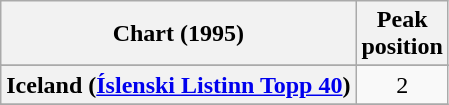<table class="wikitable sortable plainrowheaders" style="text-align:center">
<tr>
<th>Chart (1995)</th>
<th>Peak<br>position</th>
</tr>
<tr>
</tr>
<tr>
</tr>
<tr>
</tr>
<tr>
<th scope="row">Iceland (<a href='#'>Íslenski Listinn Topp 40</a>)</th>
<td>2</td>
</tr>
<tr>
</tr>
</table>
